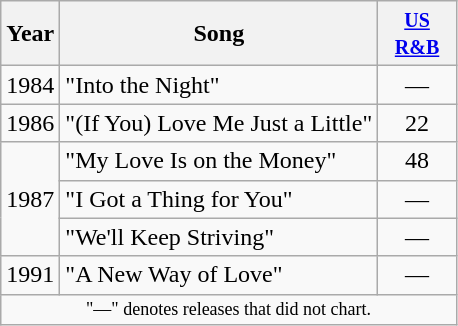<table class="wikitable">
<tr>
<th>Year</th>
<th>Song</th>
<th style="width:45px;"><small><a href='#'>US R&B</a></small><br></th>
</tr>
<tr>
<td rowspan="1">1984</td>
<td>"Into the Night"</td>
<td align=center>—</td>
</tr>
<tr>
<td rowspan="1">1986</td>
<td>"(If You) Love Me Just a Little"</td>
<td align=center>22</td>
</tr>
<tr>
<td rowspan="3">1987</td>
<td>"My Love Is on the Money"</td>
<td align=center>48</td>
</tr>
<tr>
<td>"I Got a Thing for You"</td>
<td align=center>—</td>
</tr>
<tr>
<td>"We'll Keep Striving"</td>
<td align=center>—</td>
</tr>
<tr>
<td rowspan="1">1991</td>
<td>"A New Way of Love"</td>
<td align=center>—</td>
</tr>
<tr>
<td colspan="6" style="text-align:center; font-size:9pt;">"—" denotes releases that did not chart.</td>
</tr>
</table>
